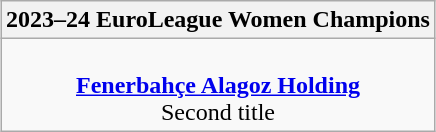<table class=wikitable style="text-align:center; margin:auto">
<tr>
<th>2023–24 EuroLeague Women Champions</th>
</tr>
<tr>
<td> <br><strong><a href='#'>Fenerbahçe Alagoz Holding</a></strong><br>Second title</td>
</tr>
</table>
